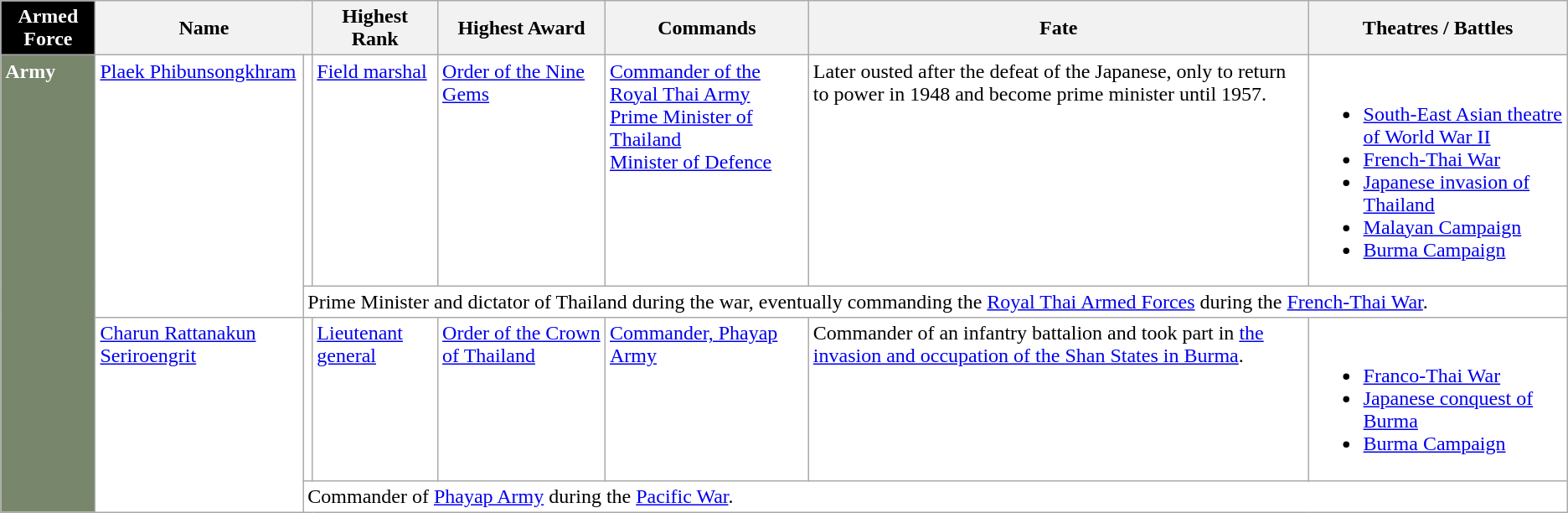<table class="wikitable">
<tr>
<th style="background:#000; color:white;">Armed Force</th>
<th colspan="2">Name</th>
<th>Highest Rank</th>
<th>Highest Award</th>
<th>Commands</th>
<th>Fate</th>
<th>Theatres / Battles</th>
</tr>
<tr style="background:#fff;vertical-align: top;">
<td rowspan="4" style="background:#78866b; color:white;"><strong>Army</strong></td>
<td rowspan="2"><a href='#'>Plaek Phibunsongkhram</a></td>
<td></td>
<td><a href='#'>Field marshal</a></td>
<td><a href='#'>Order of the Nine Gems</a></td>
<td><a href='#'>Commander of the Royal Thai Army</a><br><a href='#'>Prime Minister of Thailand</a><br><a href='#'>Minister of Defence</a></td>
<td>Later ousted after the defeat of the Japanese, only to return to power in 1948 and become prime minister until 1957.</td>
<td><br><ul><li><a href='#'>South-East Asian theatre of World War II</a></li><li><a href='#'>French-Thai War</a></li><li><a href='#'>Japanese invasion of Thailand</a></li><li><a href='#'>Malayan Campaign</a></li><li><a href='#'>Burma Campaign</a></li></ul></td>
</tr>
<tr style="background:#fff;">
<td colspan="8">Prime Minister and dictator of Thailand during the war, eventually commanding the <a href='#'>Royal Thai Armed Forces</a> during the <a href='#'>French-Thai War</a>.</td>
</tr>
<tr style="background:#fff;vertical-align: top;">
<td rowspan="2"><a href='#'>Charun Rattanakun Seriroengrit</a></td>
<td></td>
<td><a href='#'>Lieutenant general</a></td>
<td><a href='#'>Order of the Crown of Thailand</a></td>
<td><a href='#'>Commander, Phayap Army</a></td>
<td>Commander of an infantry battalion and took part in <a href='#'>the invasion and occupation of the Shan States in Burma</a>.</td>
<td><br><ul><li><a href='#'>Franco-Thai War</a></li><li><a href='#'>Japanese conquest of Burma</a></li><li><a href='#'>Burma Campaign</a></li></ul></td>
</tr>
<tr style="background:#fff;">
<td colspan="8">Commander of <a href='#'>Phayap Army</a> during the <a href='#'>Pacific War</a>.</td>
</tr>
</table>
